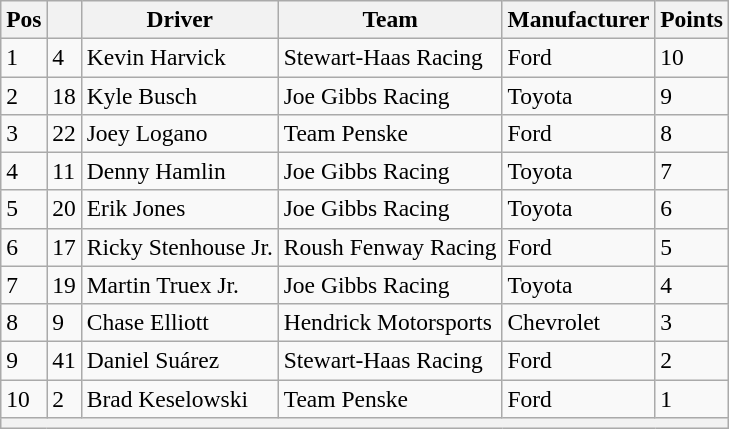<table class="wikitable" style="font-size:98%">
<tr>
<th>Pos</th>
<th></th>
<th>Driver</th>
<th>Team</th>
<th>Manufacturer</th>
<th>Points</th>
</tr>
<tr>
<td>1</td>
<td>4</td>
<td>Kevin Harvick</td>
<td>Stewart-Haas Racing</td>
<td>Ford</td>
<td>10</td>
</tr>
<tr>
<td>2</td>
<td>18</td>
<td>Kyle Busch</td>
<td>Joe Gibbs Racing</td>
<td>Toyota</td>
<td>9</td>
</tr>
<tr>
<td>3</td>
<td>22</td>
<td>Joey Logano</td>
<td>Team Penske</td>
<td>Ford</td>
<td>8</td>
</tr>
<tr>
<td>4</td>
<td>11</td>
<td>Denny Hamlin</td>
<td>Joe Gibbs Racing</td>
<td>Toyota</td>
<td>7</td>
</tr>
<tr>
<td>5</td>
<td>20</td>
<td>Erik Jones</td>
<td>Joe Gibbs Racing</td>
<td>Toyota</td>
<td>6</td>
</tr>
<tr>
<td>6</td>
<td>17</td>
<td>Ricky Stenhouse Jr.</td>
<td>Roush Fenway Racing</td>
<td>Ford</td>
<td>5</td>
</tr>
<tr>
<td>7</td>
<td>19</td>
<td>Martin Truex Jr.</td>
<td>Joe Gibbs Racing</td>
<td>Toyota</td>
<td>4</td>
</tr>
<tr>
<td>8</td>
<td>9</td>
<td>Chase Elliott</td>
<td>Hendrick Motorsports</td>
<td>Chevrolet</td>
<td>3</td>
</tr>
<tr>
<td>9</td>
<td>41</td>
<td>Daniel Suárez</td>
<td>Stewart-Haas Racing</td>
<td>Ford</td>
<td>2</td>
</tr>
<tr>
<td>10</td>
<td>2</td>
<td>Brad Keselowski</td>
<td>Team Penske</td>
<td>Ford</td>
<td>1</td>
</tr>
<tr>
<th colspan="6"></th>
</tr>
</table>
